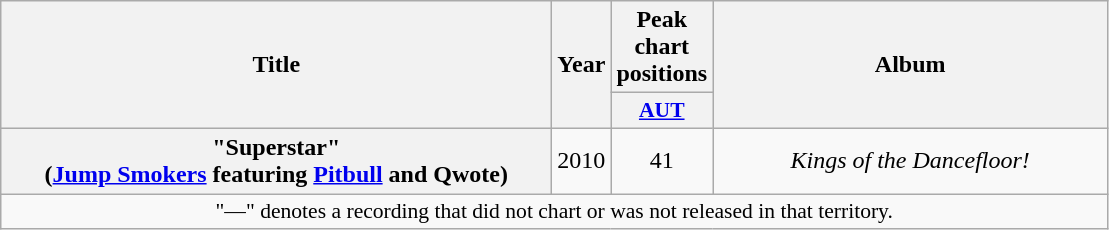<table class="wikitable plainrowheaders" style="text-align:center;" border="1">
<tr>
<th scope="col" rowspan="2" style="width:22.5em;">Title</th>
<th scope="col" rowspan="2">Year</th>
<th scope="col" colspan="1">Peak chart positions</th>
<th scope="col" rowspan="2" style="width:16em;">Album</th>
</tr>
<tr>
<th scope="col" style="width:2.8em;font-size:90%;"><a href='#'>AUT</a></th>
</tr>
<tr>
<th scope="row">"Superstar" <br><span>(<a href='#'>Jump Smokers</a> featuring <a href='#'>Pitbull</a> and Qwote)</span></th>
<td>2010</td>
<td>41</td>
<td><em>Kings of the Dancefloor!</em></td>
</tr>
<tr>
<td colspan="4" style="font-size:90%">"—" denotes a recording that did not chart or was not released in that territory.</td>
</tr>
</table>
